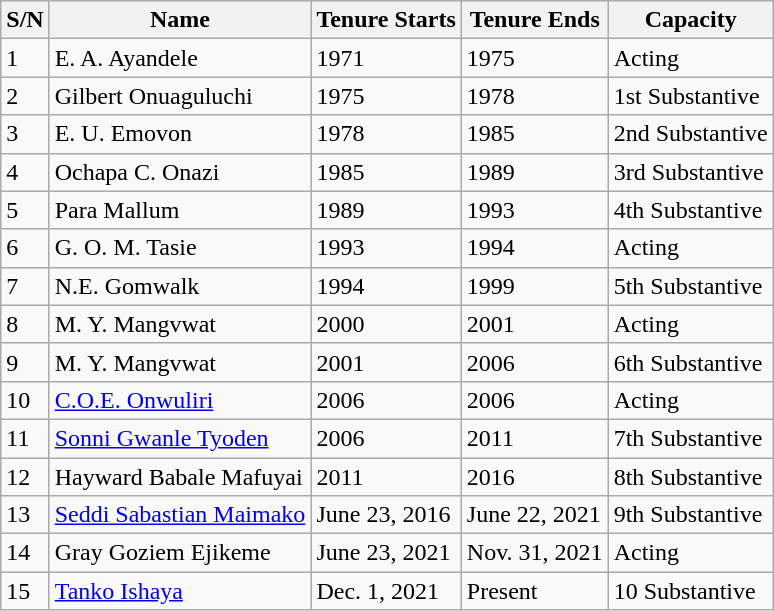<table class="wikitable">
<tr>
<th>S/N</th>
<th>Name</th>
<th>Tenure Starts</th>
<th>Tenure Ends</th>
<th>Capacity</th>
</tr>
<tr>
<td>1</td>
<td>E. A. Ayandele</td>
<td>1971</td>
<td>1975</td>
<td>Acting</td>
</tr>
<tr>
<td>2</td>
<td>Gilbert Onuaguluchi</td>
<td>1975</td>
<td>1978</td>
<td>1st Substantive</td>
</tr>
<tr>
<td>3</td>
<td>E. U. Emovon</td>
<td>1978</td>
<td>1985</td>
<td>2nd Substantive</td>
</tr>
<tr>
<td>4</td>
<td>Ochapa C. Onazi</td>
<td>1985</td>
<td>1989</td>
<td>3rd Substantive</td>
</tr>
<tr>
<td>5</td>
<td>Para Mallum</td>
<td>1989</td>
<td>1993</td>
<td>4th Substantive</td>
</tr>
<tr>
<td>6</td>
<td>G. O. M. Tasie</td>
<td>1993</td>
<td>1994</td>
<td>Acting</td>
</tr>
<tr>
<td>7</td>
<td>N.E. Gomwalk</td>
<td>1994</td>
<td>1999</td>
<td>5th Substantive</td>
</tr>
<tr>
<td>8</td>
<td>M. Y. Mangvwat</td>
<td>2000</td>
<td>2001</td>
<td>Acting</td>
</tr>
<tr>
<td>9</td>
<td>M. Y. Mangvwat</td>
<td>2001</td>
<td>2006</td>
<td>6th Substantive</td>
</tr>
<tr>
<td>10</td>
<td><a href='#'>C.O.E. Onwuliri</a></td>
<td>2006</td>
<td>2006</td>
<td>Acting</td>
</tr>
<tr>
<td>11</td>
<td><a href='#'>Sonni Gwanle Tyoden</a></td>
<td>2006</td>
<td>2011</td>
<td>7th Substantive</td>
</tr>
<tr>
<td>12</td>
<td>Hayward Babale Mafuyai</td>
<td>2011</td>
<td>2016</td>
<td>8th Substantive</td>
</tr>
<tr>
<td>13</td>
<td><a href='#'>Seddi Sabastian Maimako</a></td>
<td>June 23, 2016</td>
<td>June 22, 2021</td>
<td>9th Substantive</td>
</tr>
<tr>
<td>14</td>
<td>Gray Goziem Ejikeme</td>
<td>June 23, 2021</td>
<td>Nov. 31, 2021</td>
<td>Acting</td>
</tr>
<tr>
<td>15</td>
<td><a href='#'>Tanko Ishaya</a></td>
<td>Dec. 1, 2021</td>
<td>Present</td>
<td>10 Substantive</td>
</tr>
</table>
